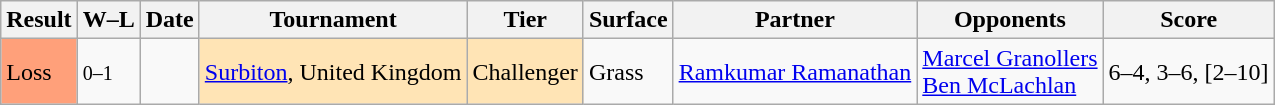<table class="wikitable">
<tr>
<th>Result</th>
<th class=unsortable>W–L</th>
<th>Date</th>
<th>Tournament</th>
<th>Tier</th>
<th>Surface</th>
<th>Partner</th>
<th>Opponents</th>
<th class=unsortable>Score</th>
</tr>
<tr>
<td bgcolor=FFA07A>Loss</td>
<td><small>0–1</small></td>
<td><a href='#'></a></td>
<td style=background:moccasin><a href='#'>Surbiton</a>, United Kingdom</td>
<td style=background:moccasin>Challenger</td>
<td>Grass</td>
<td> <a href='#'>Ramkumar Ramanathan</a></td>
<td> <a href='#'>Marcel Granollers</a> <br>  <a href='#'>Ben McLachlan</a></td>
<td>6–4, 3–6, [2–10]</td>
</tr>
</table>
